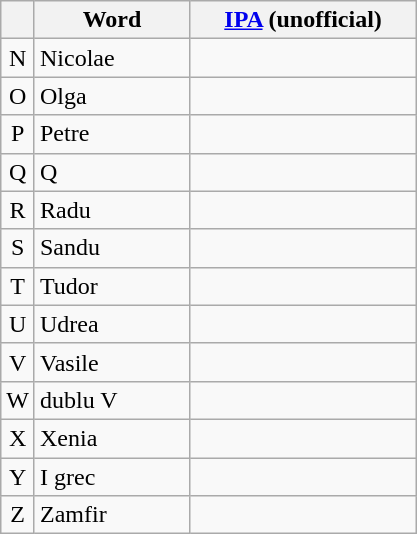<table class="wikitable" style="display: inline-table">
<tr>
<th> </th>
<th style="width:6em">Word</th>
<th style="width:9em"><a href='#'>IPA</a> (unofficial)</th>
</tr>
<tr>
<td align="center">N</td>
<td>Nicolae</td>
<td></td>
</tr>
<tr>
<td align="center">O</td>
<td>Olga</td>
<td></td>
</tr>
<tr>
<td align="center">P</td>
<td>Petre</td>
<td></td>
</tr>
<tr>
<td align="center">Q</td>
<td>Q</td>
<td></td>
</tr>
<tr>
<td align="center">R</td>
<td>Radu</td>
<td></td>
</tr>
<tr>
<td align="center">S</td>
<td>Sandu</td>
<td></td>
</tr>
<tr>
<td align="center">T</td>
<td>Tudor</td>
<td></td>
</tr>
<tr>
<td align="center">U</td>
<td>Udrea</td>
<td></td>
</tr>
<tr>
<td align="center">V</td>
<td>Vasile</td>
<td></td>
</tr>
<tr>
<td align="center">W</td>
<td>dublu V</td>
<td></td>
</tr>
<tr>
<td align="center">X</td>
<td>Xenia</td>
<td></td>
</tr>
<tr>
<td align="center">Y</td>
<td>I grec</td>
<td></td>
</tr>
<tr>
<td align="center">Z</td>
<td>Zamfir</td>
<td></td>
</tr>
</table>
